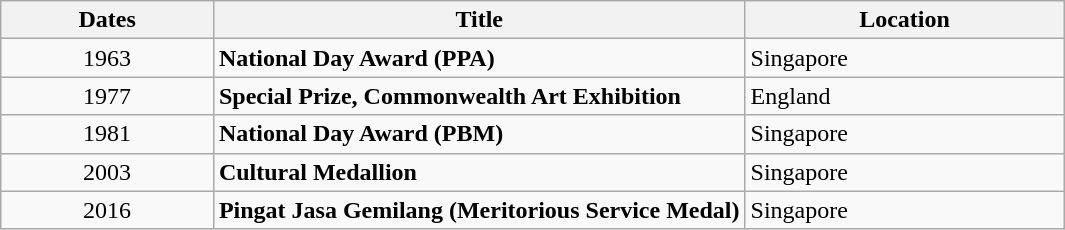<table class="wikitable">
<tr>
<th width="20%">Dates</th>
<th width="50%">Title</th>
<th width="30%">Location</th>
</tr>
<tr>
<td align="center">1963</td>
<td><strong>National Day Award (PPA)</strong></td>
<td>Singapore</td>
</tr>
<tr>
<td align=center>1977</td>
<td><strong>Special Prize, Commonwealth Art Exhibition</strong></td>
<td>England</td>
</tr>
<tr>
<td align=center>1981</td>
<td><strong>National Day Award (PBM)</strong></td>
<td>Singapore</td>
</tr>
<tr>
<td align=center>2003</td>
<td><strong>Cultural Medallion</strong></td>
<td>Singapore</td>
</tr>
<tr>
<td align=center>2016</td>
<td><strong>Pingat Jasa Gemilang (Meritorious Service Medal)</strong></td>
<td>Singapore</td>
</tr>
</table>
